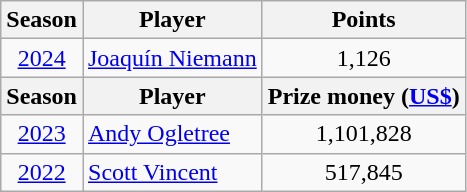<table class="wikitable">
<tr>
<th>Season</th>
<th>Player</th>
<th>Points</th>
</tr>
<tr>
<td align=center><a href='#'>2024</a></td>
<td> <a href='#'>Joaquín Niemann</a></td>
<td align=center>1,126</td>
</tr>
<tr>
<th>Season</th>
<th>Player</th>
<th>Prize money (<a href='#'>US$</a>)</th>
</tr>
<tr>
<td align=center><a href='#'>2023</a></td>
<td> <a href='#'>Andy Ogletree</a></td>
<td align=center>1,101,828</td>
</tr>
<tr>
<td align=center><a href='#'>2022</a></td>
<td> <a href='#'>Scott Vincent</a></td>
<td align=center>517,845</td>
</tr>
</table>
